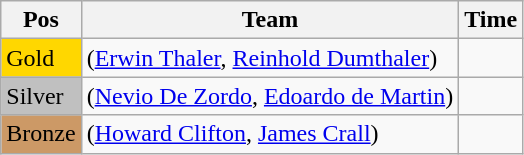<table class="wikitable">
<tr>
<th>Pos</th>
<th>Team</th>
<th>Time</th>
</tr>
<tr>
<td style="background:gold">Gold</td>
<td> (<a href='#'>Erwin Thaler</a>, <a href='#'>Reinhold Dumthaler</a>)</td>
<td></td>
</tr>
<tr>
<td style="background:silver">Silver</td>
<td> (<a href='#'>Nevio De Zordo</a>, <a href='#'>Edoardo de Martin</a>)</td>
<td></td>
</tr>
<tr>
<td style="background:#cc9966">Bronze</td>
<td> (<a href='#'>Howard Clifton</a>, <a href='#'>James Crall</a>)</td>
<td></td>
</tr>
</table>
